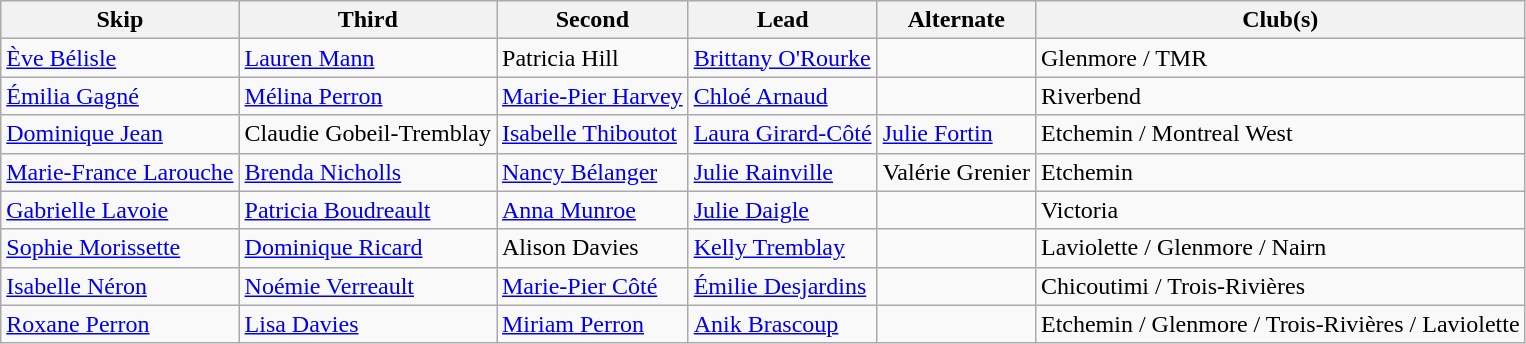<table class="wikitable">
<tr>
<th>Skip</th>
<th>Third</th>
<th>Second</th>
<th>Lead</th>
<th>Alternate</th>
<th>Club(s)</th>
</tr>
<tr>
<td><a href='#'>Ève Bélisle</a></td>
<td><a href='#'>Lauren Mann</a></td>
<td>Patricia Hill</td>
<td><a href='#'>Brittany O'Rourke</a></td>
<td></td>
<td>Glenmore / TMR</td>
</tr>
<tr>
<td><a href='#'>Émilia Gagné</a></td>
<td><a href='#'>Mélina Perron</a></td>
<td><a href='#'>Marie-Pier Harvey</a></td>
<td><a href='#'>Chloé Arnaud</a></td>
<td></td>
<td>Riverbend</td>
</tr>
<tr>
<td><a href='#'>Dominique Jean</a></td>
<td>Claudie Gobeil-Tremblay</td>
<td><a href='#'>Isabelle Thiboutot</a></td>
<td><a href='#'>Laura Girard-Côté</a></td>
<td><a href='#'>Julie Fortin</a></td>
<td>Etchemin / Montreal West</td>
</tr>
<tr>
<td><a href='#'>Marie-France Larouche</a></td>
<td><a href='#'>Brenda Nicholls</a></td>
<td><a href='#'>Nancy Bélanger</a></td>
<td><a href='#'>Julie Rainville</a></td>
<td>Valérie Grenier</td>
<td>Etchemin</td>
</tr>
<tr>
<td><a href='#'>Gabrielle Lavoie</a></td>
<td><a href='#'>Patricia Boudreault</a></td>
<td><a href='#'>Anna Munroe</a></td>
<td><a href='#'>Julie Daigle</a></td>
<td></td>
<td>Victoria</td>
</tr>
<tr>
<td><a href='#'>Sophie Morissette</a></td>
<td><a href='#'>Dominique Ricard</a></td>
<td>Alison Davies</td>
<td><a href='#'>Kelly Tremblay</a></td>
<td></td>
<td>Laviolette / Glenmore / Nairn</td>
</tr>
<tr>
<td><a href='#'>Isabelle Néron</a></td>
<td><a href='#'>Noémie Verreault</a></td>
<td><a href='#'>Marie-Pier Côté</a></td>
<td><a href='#'>Émilie Desjardins</a></td>
<td></td>
<td>Chicoutimi / Trois-Rivières</td>
</tr>
<tr>
<td><a href='#'>Roxane Perron</a></td>
<td><a href='#'>Lisa Davies</a></td>
<td><a href='#'>Miriam Perron</a></td>
<td><a href='#'>Anik Brascoup</a></td>
<td></td>
<td>Etchemin / Glenmore / Trois-Rivières / Laviolette</td>
</tr>
</table>
